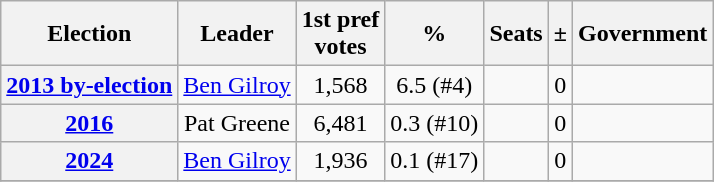<table class="wikitable" style="text-align:center;">
<tr>
<th>Election</th>
<th>Leader</th>
<th>1st pref<br>votes</th>
<th>%</th>
<th>Seats</th>
<th>±</th>
<th>Government</th>
</tr>
<tr>
<th><a href='#'>2013 by-election</a></th>
<td><a href='#'>Ben Gilroy</a></td>
<td>1,568</td>
<td>6.5 (#4)</td>
<td></td>
<td> 0</td>
<td></td>
</tr>
<tr>
<th><a href='#'>2016</a></th>
<td>Pat Greene</td>
<td>6,481</td>
<td>0.3 (#10)</td>
<td></td>
<td> 0</td>
<td></td>
</tr>
<tr>
<th><a href='#'>2024</a></th>
<td><a href='#'>Ben Gilroy</a></td>
<td>1,936</td>
<td>0.1 (#17)</td>
<td></td>
<td> 0</td>
<td></td>
</tr>
<tr>
</tr>
</table>
